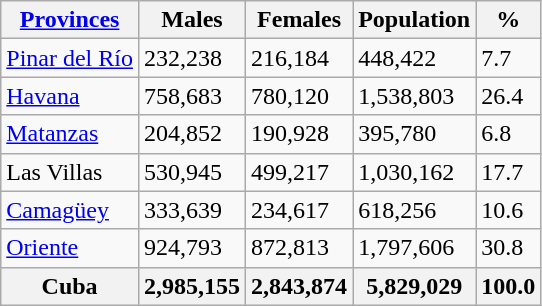<table class="wikitable sortable" style="text-align:left">
<tr>
<th><a href='#'>Provinces</a></th>
<th>Males</th>
<th>Females</th>
<th>Population</th>
<th>%</th>
</tr>
<tr>
<td><a href='#'>Pinar del Río</a></td>
<td>232,238</td>
<td>216,184</td>
<td>448,422</td>
<td>7.7</td>
</tr>
<tr>
<td><a href='#'>Havana</a></td>
<td>758,683</td>
<td>780,120</td>
<td>1,538,803</td>
<td>26.4</td>
</tr>
<tr>
<td><a href='#'>Matanzas</a></td>
<td>204,852</td>
<td>190,928</td>
<td>395,780</td>
<td>6.8</td>
</tr>
<tr>
<td>Las Villas</td>
<td>530,945</td>
<td>499,217</td>
<td>1,030,162</td>
<td>17.7</td>
</tr>
<tr>
<td><a href='#'>Camagüey</a></td>
<td>333,639</td>
<td>234,617</td>
<td>618,256</td>
<td>10.6</td>
</tr>
<tr>
<td><a href='#'>Oriente</a></td>
<td>924,793</td>
<td>872,813</td>
<td>1,797,606</td>
<td>30.8</td>
</tr>
<tr>
<th align=center> <strong>Cuba</strong></th>
<th align=centre er><strong>2,985,155</strong></th>
<th align=centre er><strong>2,843,874</strong></th>
<th align=centre er><strong>5,829,029</strong></th>
<th align=center><strong>100.0</strong></th>
</tr>
</table>
